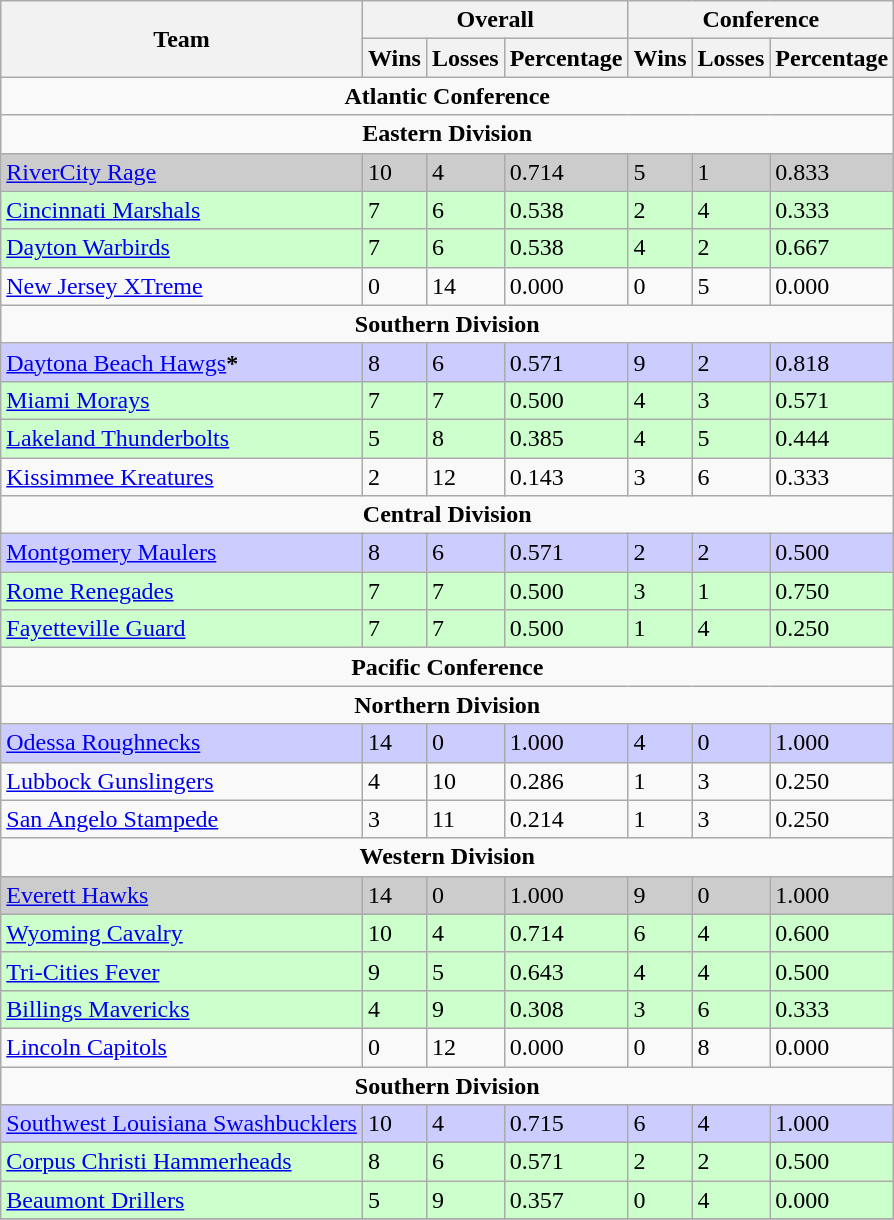<table class="wikitable">
<tr>
<th rowspan="2" align="center">Team</th>
<th colspan="3" align="center">Overall</th>
<th colspan="3" align="center">Conference</th>
</tr>
<tr>
<th>Wins</th>
<th>Losses</th>
<th>Percentage</th>
<th>Wins</th>
<th>Losses</th>
<th>Percentage</th>
</tr>
<tr>
<td colspan="7" align="center"><strong>Atlantic Conference</strong></td>
</tr>
<tr>
<td colspan="7" align="center"><strong>Eastern Division</strong></td>
</tr>
<tr bgcolor=#cccccc>
<td><a href='#'>RiverCity Rage</a></td>
<td>10</td>
<td>4</td>
<td>0.714</td>
<td>5</td>
<td>1</td>
<td>0.833</td>
</tr>
<tr bgcolor=#ccffcc>
<td><a href='#'>Cincinnati Marshals</a></td>
<td>7</td>
<td>6</td>
<td>0.538</td>
<td>2</td>
<td>4</td>
<td>0.333</td>
</tr>
<tr bgcolor=#ccffcc>
<td><a href='#'>Dayton Warbirds</a></td>
<td>7</td>
<td>6</td>
<td>0.538</td>
<td>4</td>
<td>2</td>
<td>0.667</td>
</tr>
<tr>
<td><a href='#'>New Jersey XTreme</a></td>
<td>0</td>
<td>14</td>
<td>0.000</td>
<td>0</td>
<td>5</td>
<td>0.000</td>
</tr>
<tr>
<td colspan="7" align="center"><strong>Southern Division</strong></td>
</tr>
<tr bgcolor=#ccccff>
<td><a href='#'>Daytona Beach Hawgs</a><strong>*</strong></td>
<td>8</td>
<td>6</td>
<td>0.571</td>
<td>9</td>
<td>2</td>
<td>0.818</td>
</tr>
<tr bgcolor=#ccffcc>
<td><a href='#'>Miami Morays</a></td>
<td>7</td>
<td>7</td>
<td>0.500</td>
<td>4</td>
<td>3</td>
<td>0.571</td>
</tr>
<tr bgcolor=#ccffcc>
<td><a href='#'>Lakeland Thunderbolts</a></td>
<td>5</td>
<td>8</td>
<td>0.385</td>
<td>4</td>
<td>5</td>
<td>0.444</td>
</tr>
<tr>
<td><a href='#'>Kissimmee Kreatures</a></td>
<td>2</td>
<td>12</td>
<td>0.143</td>
<td>3</td>
<td>6</td>
<td>0.333</td>
</tr>
<tr>
<td colspan="7" align="center"><strong>Central Division</strong></td>
</tr>
<tr bgcolor=#ccccff>
<td><a href='#'>Montgomery Maulers</a></td>
<td>8</td>
<td>6</td>
<td>0.571</td>
<td>2</td>
<td>2</td>
<td>0.500</td>
</tr>
<tr bgcolor=#ccffcc>
<td><a href='#'>Rome Renegades</a></td>
<td>7</td>
<td>7</td>
<td>0.500</td>
<td>3</td>
<td>1</td>
<td>0.750</td>
</tr>
<tr bgcolor=#ccffcc>
<td><a href='#'>Fayetteville Guard</a></td>
<td>7</td>
<td>7</td>
<td>0.500</td>
<td>1</td>
<td>4</td>
<td>0.250</td>
</tr>
<tr>
<td colspan="7" align="center"><strong>Pacific Conference</strong></td>
</tr>
<tr>
<td colspan="7" align="center"><strong>Northern Division</strong></td>
</tr>
<tr bgcolor=#ccccff>
<td><a href='#'>Odessa Roughnecks</a></td>
<td>14</td>
<td>0</td>
<td>1.000</td>
<td>4</td>
<td>0</td>
<td>1.000</td>
</tr>
<tr>
<td><a href='#'>Lubbock Gunslingers</a></td>
<td>4</td>
<td>10</td>
<td>0.286</td>
<td>1</td>
<td>3</td>
<td>0.250</td>
</tr>
<tr>
<td><a href='#'>San Angelo Stampede</a></td>
<td>3</td>
<td>11</td>
<td>0.214</td>
<td>1</td>
<td>3</td>
<td>0.250</td>
</tr>
<tr>
<td colspan="7" align="center"><strong>Western Division</strong></td>
</tr>
<tr bgcolor=#cccccc>
<td><a href='#'>Everett Hawks</a></td>
<td>14</td>
<td>0</td>
<td>1.000</td>
<td>9</td>
<td>0</td>
<td>1.000</td>
</tr>
<tr bgcolor=#ccffcc>
<td><a href='#'>Wyoming Cavalry</a></td>
<td>10</td>
<td>4</td>
<td>0.714</td>
<td>6</td>
<td>4</td>
<td>0.600</td>
</tr>
<tr bgcolor=#ccffcc>
<td><a href='#'>Tri-Cities Fever</a></td>
<td>9</td>
<td>5</td>
<td>0.643</td>
<td>4</td>
<td>4</td>
<td>0.500</td>
</tr>
<tr bgcolor=#ccffcc>
<td><a href='#'>Billings Mavericks</a></td>
<td>4</td>
<td>9</td>
<td>0.308</td>
<td>3</td>
<td>6</td>
<td>0.333</td>
</tr>
<tr>
<td><a href='#'>Lincoln Capitols</a></td>
<td>0</td>
<td>12</td>
<td>0.000</td>
<td>0</td>
<td>8</td>
<td>0.000</td>
</tr>
<tr>
<td colspan="7" align="center"><strong>Southern Division</strong></td>
</tr>
<tr bgcolor=#ccccff>
<td><a href='#'>Southwest Louisiana Swashbucklers</a></td>
<td>10</td>
<td>4</td>
<td>0.715</td>
<td>6</td>
<td>4</td>
<td>1.000</td>
</tr>
<tr bgcolor=#ccffcc>
<td><a href='#'>Corpus Christi Hammerheads</a></td>
<td>8</td>
<td>6</td>
<td>0.571</td>
<td>2</td>
<td>2</td>
<td>0.500</td>
</tr>
<tr bgcolor=#ccffcc>
<td><a href='#'>Beaumont Drillers</a></td>
<td>5</td>
<td>9</td>
<td>0.357</td>
<td>0</td>
<td>4</td>
<td>0.000</td>
</tr>
<tr>
</tr>
</table>
